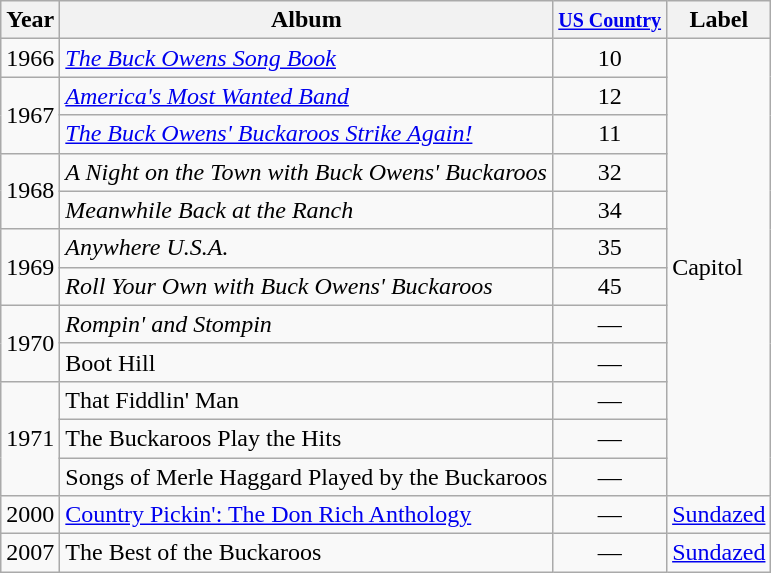<table class="wikitable">
<tr>
<th>Year</th>
<th>Album</th>
<th><small><a href='#'>US Country</a></small></th>
<th>Label</th>
</tr>
<tr>
<td>1966</td>
<td><em><a href='#'>The Buck Owens Song Book</a></em></td>
<td style="text-align:center;">10</td>
<td rowspan="12">Capitol</td>
</tr>
<tr>
<td rowspan="2">1967</td>
<td><em><a href='#'>America's Most Wanted Band</a></em></td>
<td style="text-align:center;">12</td>
</tr>
<tr>
<td><em><a href='#'>The Buck Owens' Buckaroos Strike Again!</a></em></td>
<td style="text-align:center;">11</td>
</tr>
<tr>
<td rowspan="2">1968</td>
<td><em>A Night on the Town with Buck Owens' Buckaroos</em></td>
<td style="text-align:center;">32</td>
</tr>
<tr>
<td><em>Meanwhile Back at the Ranch</em></td>
<td style="text-align:center;">34</td>
</tr>
<tr>
<td rowspan="2">1969</td>
<td><em>Anywhere U.S.A.</em></td>
<td style="text-align:center;">35</td>
</tr>
<tr>
<td><em>Roll Your Own with Buck Owens' Buckaroos</em></td>
<td style="text-align:center;">45</td>
</tr>
<tr>
<td rowspan="2">1970</td>
<td><em>Rompin' and Stompin<strong></td>
<td style="text-align:center;">—</td>
</tr>
<tr>
<td></em>Boot Hill<em></td>
<td style="text-align:center;">—</td>
</tr>
<tr>
<td rowspan="3">1971</td>
<td></em>That Fiddlin' Man<em></td>
<td style="text-align:center;">—</td>
</tr>
<tr>
<td></em>The Buckaroos Play the Hits<em></td>
<td style="text-align:center;">—</td>
</tr>
<tr>
<td></em>Songs of Merle Haggard Played by the Buckaroos<em></td>
<td style="text-align:center;">—</td>
</tr>
<tr>
<td>2000</td>
<td></em><a href='#'>Country Pickin': The Don Rich Anthology</a><em></td>
<td style="text-align:center;">—</td>
<td><a href='#'>Sundazed</a></td>
</tr>
<tr>
<td>2007</td>
<td></em>The Best of the Buckaroos<em></td>
<td style="text-align:center;">—</td>
<td><a href='#'>Sundazed</a></td>
</tr>
</table>
